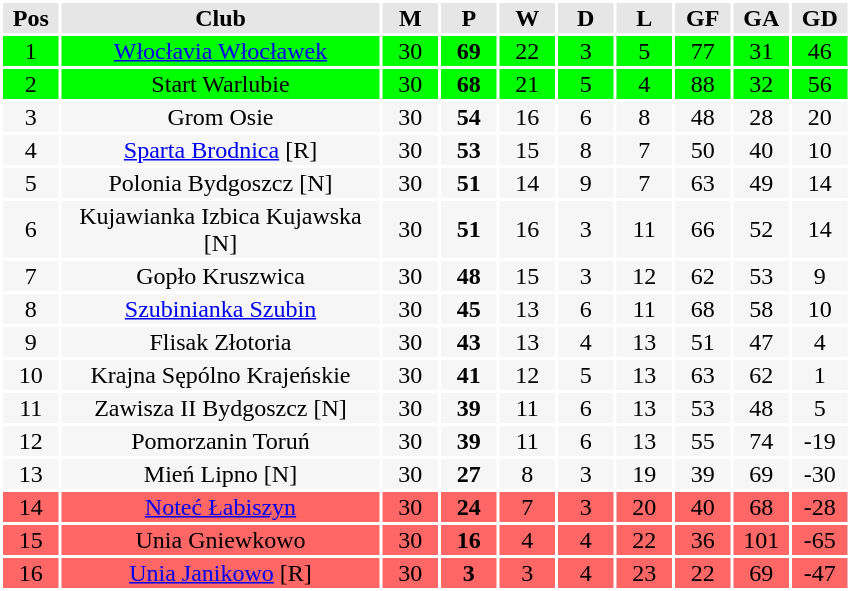<table class="toccolours" style="margin: 0;background:#ffffff;">
<tr bgcolor=#e6e6e6>
<th width=35px>Pos</th>
<th width=210px>Club</th>
<th width=35px>M</th>
<th width=35px>P</th>
<th width=35px>W</th>
<th width=35px>D</th>
<th width=35px>L</th>
<th width=35px>GF</th>
<th width=35px>GA</th>
<th width=35px>GD</th>
</tr>
<tr align=center bgcolor=#00FF00>
<td>1</td>
<td><a href='#'>Włocłavia Włocławek</a></td>
<td>30</td>
<td><strong>69</strong></td>
<td>22</td>
<td>3</td>
<td>5</td>
<td>77</td>
<td>31</td>
<td>46</td>
</tr>
<tr align=center bgcolor=#00FF00>
<td>2</td>
<td>Start Warlubie</td>
<td>30</td>
<td><strong>68</strong></td>
<td>21</td>
<td>5</td>
<td>4</td>
<td>88</td>
<td>32</td>
<td>56</td>
</tr>
<tr align=center bgcolor=#f6f6f6>
<td>3</td>
<td>Grom Osie</td>
<td>30</td>
<td><strong>54</strong></td>
<td>16</td>
<td>6</td>
<td>8</td>
<td>48</td>
<td>28</td>
<td>20</td>
</tr>
<tr align=center bgcolor=#f6f6f6>
<td>4</td>
<td><a href='#'>Sparta Brodnica</a> <span>[R]</span><noinclude></td>
<td>30</td>
<td><strong>53</strong></td>
<td>15</td>
<td>8</td>
<td>7</td>
<td>50</td>
<td>40</td>
<td>10</td>
</tr>
<tr align=center bgcolor=#f6f6f6>
<td>5</td>
<td>Polonia Bydgoszcz <span>[N]</span><noinclude></td>
<td>30</td>
<td><strong>51</strong></td>
<td>14</td>
<td>9</td>
<td>7</td>
<td>63</td>
<td>49</td>
<td>14</td>
</tr>
<tr align=center bgcolor=#f6f6f6>
<td>6</td>
<td>Kujawianka Izbica Kujawska <span>[N]</span><noinclude></td>
<td>30</td>
<td><strong>51</strong></td>
<td>16</td>
<td>3</td>
<td>11</td>
<td>66</td>
<td>52</td>
<td>14</td>
</tr>
<tr align=center bgcolor=#f6f6f6>
<td>7</td>
<td>Gopło Kruszwica</td>
<td>30</td>
<td><strong>48</strong></td>
<td>15</td>
<td>3</td>
<td>12</td>
<td>62</td>
<td>53</td>
<td>9</td>
</tr>
<tr align=center bgcolor=#f6f6f6>
<td>8</td>
<td><a href='#'>Szubinianka Szubin</a></td>
<td>30</td>
<td><strong>45</strong></td>
<td>13</td>
<td>6</td>
<td>11</td>
<td>68</td>
<td>58</td>
<td>10</td>
</tr>
<tr align=center bgcolor=#f6f6f6>
<td>9</td>
<td>Flisak Złotoria</td>
<td>30</td>
<td><strong>43</strong></td>
<td>13</td>
<td>4</td>
<td>13</td>
<td>51</td>
<td>47</td>
<td>4</td>
</tr>
<tr align=center bgcolor=#f6f6f6>
<td>10</td>
<td>Krajna Sępólno Krajeńskie</td>
<td>30</td>
<td><strong>41</strong></td>
<td>12</td>
<td>5</td>
<td>13</td>
<td>63</td>
<td>62</td>
<td>1</td>
</tr>
<tr align=center bgcolor=#f6f6f6>
<td>11</td>
<td>Zawisza II Bydgoszcz <span>[N]</span><noinclude></td>
<td>30</td>
<td><strong>39</strong></td>
<td>11</td>
<td>6</td>
<td>13</td>
<td>53</td>
<td>48</td>
<td>5</td>
</tr>
<tr align=center bgcolor=#f6f6f6>
<td>12</td>
<td>Pomorzanin Toruń</td>
<td>30</td>
<td><strong>39</strong></td>
<td>11</td>
<td>6</td>
<td>13</td>
<td>55</td>
<td>74</td>
<td>-19</td>
</tr>
<tr align=center bgcolor=#f6f6f6>
<td>13</td>
<td>Mień Lipno <span>[N]</span><noinclude></td>
<td>30</td>
<td><strong>27</strong></td>
<td>8</td>
<td>3</td>
<td>19</td>
<td>39</td>
<td>69</td>
<td>-30</td>
</tr>
<tr align=center bgcolor=#ff6666>
<td>14</td>
<td><a href='#'>Noteć Łabiszyn</a></td>
<td>30</td>
<td><strong>24</strong></td>
<td>7</td>
<td>3</td>
<td>20</td>
<td>40</td>
<td>68</td>
<td>-28</td>
</tr>
<tr align=center bgcolor=#ff6666>
<td>15</td>
<td>Unia Gniewkowo</td>
<td>30</td>
<td><strong>16</strong></td>
<td>4</td>
<td>4</td>
<td>22</td>
<td>36</td>
<td>101</td>
<td>-65</td>
</tr>
<tr align=center bgcolor=#ff6666>
<td>16</td>
<td><a href='#'>Unia Janikowo</a> <span>[R]</span><noinclude></td>
<td>30</td>
<td><strong>3</strong></td>
<td>3</td>
<td>4</td>
<td>23</td>
<td>22</td>
<td>69</td>
<td>-47</td>
</tr>
</table>
